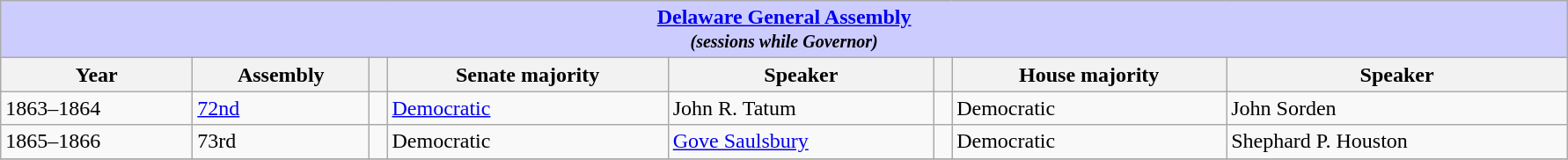<table class=wikitable style="width: 94%" style="text-align: center;" align="center">
<tr bgcolor=#cccccc>
<th colspan=12 style="background: #ccccff;"><strong><a href='#'>Delaware General Assembly</a></strong> <br> <small> <em>(sessions while Governor)</em></small></th>
</tr>
<tr>
<th><strong>Year</strong></th>
<th><strong>Assembly</strong></th>
<th></th>
<th><strong>Senate majority</strong></th>
<th><strong>Speaker</strong></th>
<th></th>
<th><strong>House majority</strong></th>
<th><strong>Speaker</strong></th>
</tr>
<tr>
<td>1863–1864</td>
<td><a href='#'>72nd</a></td>
<td></td>
<td><a href='#'>Democratic</a></td>
<td>John R. Tatum</td>
<td></td>
<td>Democratic</td>
<td>John Sorden</td>
</tr>
<tr>
<td>1865–1866</td>
<td>73rd</td>
<td></td>
<td>Democratic</td>
<td><a href='#'>Gove Saulsbury</a></td>
<td></td>
<td>Democratic</td>
<td>Shephard P. Houston</td>
</tr>
<tr>
</tr>
</table>
